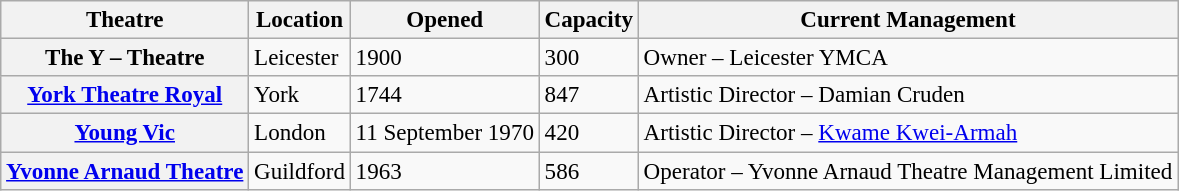<table class="wikitable" style="text-align:left; font-size:96%">
<tr>
<th>Theatre</th>
<th>Location</th>
<th>Opened</th>
<th>Capacity</th>
<th>Current Management</th>
</tr>
<tr>
<th>The Y – Theatre</th>
<td>Leicester</td>
<td>1900</td>
<td>300</td>
<td>Owner – Leicester YMCA</td>
</tr>
<tr>
<th><a href='#'>York Theatre Royal</a></th>
<td>York</td>
<td>1744</td>
<td>847</td>
<td>Artistic Director – Damian Cruden</td>
</tr>
<tr>
<th><a href='#'>Young Vic</a></th>
<td>London</td>
<td>11 September 1970</td>
<td>420</td>
<td>Artistic Director – <a href='#'>Kwame Kwei-Armah</a></td>
</tr>
<tr>
<th><a href='#'>Yvonne Arnaud Theatre</a></th>
<td>Guildford</td>
<td>1963</td>
<td>586</td>
<td>Operator – Yvonne Arnaud Theatre Management Limited</td>
</tr>
</table>
